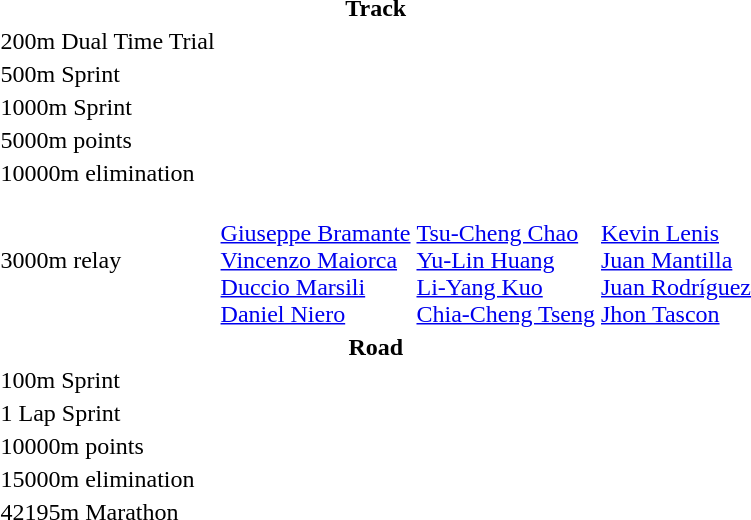<table>
<tr>
<th colspan=4>Track</th>
</tr>
<tr>
<td>200m Dual Time Trial</td>
<td></td>
<td></td>
<td></td>
</tr>
<tr>
<td>500m Sprint</td>
<td></td>
<td></td>
<td></td>
</tr>
<tr>
<td>1000m Sprint</td>
<td></td>
<td></td>
<td></td>
</tr>
<tr>
<td>5000m points</td>
<td></td>
<td></td>
<td></td>
</tr>
<tr>
<td>10000m elimination</td>
<td></td>
<td></td>
<td></td>
</tr>
<tr>
<td>3000m relay</td>
<td><br><a href='#'>Giuseppe Bramante</a><br><a href='#'>Vincenzo Maiorca</a><br><a href='#'>Duccio Marsili</a><br><a href='#'>Daniel Niero</a></td>
<td><br><a href='#'>Tsu-Cheng Chao</a><br><a href='#'>Yu-Lin Huang</a><br><a href='#'>Li-Yang Kuo</a><br><a href='#'>Chia-Cheng Tseng</a></td>
<td><br><a href='#'>Kevin Lenis</a><br><a href='#'>Juan Mantilla</a><br><a href='#'>Juan Rodríguez</a><br><a href='#'>Jhon Tascon</a></td>
</tr>
<tr>
<th colspan=4>Road</th>
</tr>
<tr>
<td>100m Sprint</td>
<td></td>
<td></td>
<td></td>
</tr>
<tr>
<td>1 Lap Sprint</td>
<td></td>
<td></td>
<td></td>
</tr>
<tr>
<td>10000m points</td>
<td></td>
<td></td>
<td></td>
</tr>
<tr>
<td>15000m elimination</td>
<td></td>
<td></td>
<td></td>
</tr>
<tr>
<td>42195m Marathon</td>
<td></td>
<td></td>
<td></td>
</tr>
</table>
